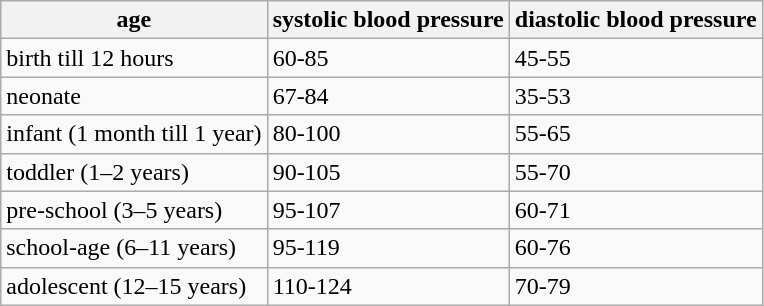<table class="wikitable">
<tr>
<th>age</th>
<th>systolic blood pressure</th>
<th>diastolic blood pressure</th>
</tr>
<tr>
<td>birth till 12 hours</td>
<td>60-85</td>
<td>45-55</td>
</tr>
<tr>
<td>neonate</td>
<td>67-84</td>
<td>35-53</td>
</tr>
<tr>
<td>infant (1 month till 1 year)</td>
<td>80-100</td>
<td>55-65</td>
</tr>
<tr>
<td>toddler (1–2 years)</td>
<td>90-105</td>
<td>55-70</td>
</tr>
<tr>
<td>pre-school (3–5 years)</td>
<td>95-107</td>
<td>60-71</td>
</tr>
<tr>
<td>school-age (6–11 years)</td>
<td>95-119</td>
<td>60-76</td>
</tr>
<tr>
<td>adolescent (12–15 years)</td>
<td>110-124</td>
<td>70-79</td>
</tr>
</table>
